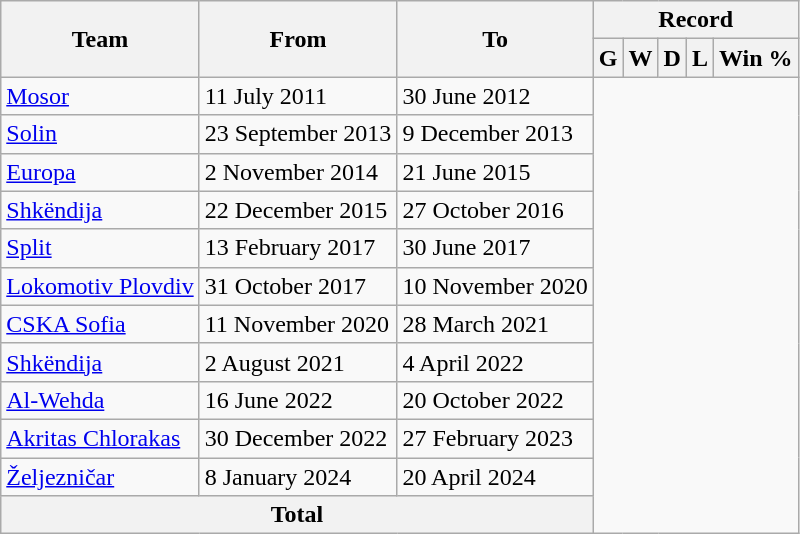<table class="wikitable" style="text-align: center">
<tr>
<th rowspan="2">Team</th>
<th rowspan="2">From</th>
<th rowspan="2">To</th>
<th colspan="5">Record</th>
</tr>
<tr>
<th>G</th>
<th>W</th>
<th>D</th>
<th>L</th>
<th>Win %</th>
</tr>
<tr>
<td align=left><a href='#'>Mosor</a></td>
<td align=left>11 July 2011</td>
<td align=left>30 June 2012<br></td>
</tr>
<tr>
<td align=left><a href='#'>Solin</a></td>
<td align=left>23 September 2013</td>
<td align=left>9 December 2013<br></td>
</tr>
<tr>
<td align=left><a href='#'>Europa</a></td>
<td align=left>2 November 2014</td>
<td align=left>21 June 2015<br></td>
</tr>
<tr>
<td align=left><a href='#'>Shkëndija</a></td>
<td align=left>22 December 2015</td>
<td align=left>27 October 2016<br></td>
</tr>
<tr>
<td align=left><a href='#'>Split</a></td>
<td align=left>13 February 2017</td>
<td align=left>30 June 2017<br></td>
</tr>
<tr>
<td align=left><a href='#'>Lokomotiv Plovdiv</a></td>
<td align=left>31 October 2017</td>
<td align=left>10 November 2020<br></td>
</tr>
<tr>
<td align=left><a href='#'>CSKA Sofia</a></td>
<td align=left>11 November 2020</td>
<td align=left>28 March 2021<br></td>
</tr>
<tr>
<td align=left><a href='#'>Shkëndija</a></td>
<td align=left>2 August 2021</td>
<td align=left>4 April 2022<br></td>
</tr>
<tr>
<td align=left><a href='#'>Al-Wehda</a></td>
<td align=left>16 June 2022</td>
<td align=left>20 October 2022<br></td>
</tr>
<tr>
<td align=left><a href='#'>Akritas Chlorakas</a></td>
<td align=left>30 December 2022</td>
<td align=left>27 February 2023<br></td>
</tr>
<tr>
<td align=left><a href='#'>Željezničar</a></td>
<td align=left>8 January 2024</td>
<td align=left>20 April 2024<br></td>
</tr>
<tr>
<th colspan="3">Total<br></th>
</tr>
</table>
